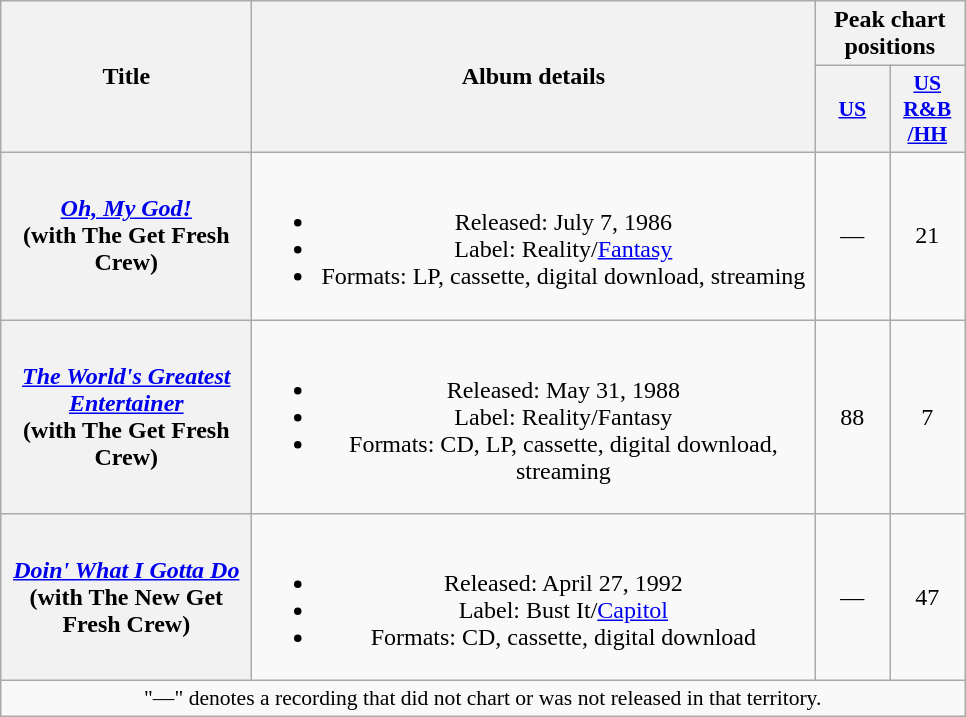<table class="wikitable plainrowheaders" style="text-align:center;">
<tr>
<th scope="col" rowspan="2" style="width:10em;">Title</th>
<th scope="col" rowspan="2" style="width:23em;">Album details</th>
<th scope="col" colspan="2">Peak chart positions</th>
</tr>
<tr>
<th scope="col" style="width:3em;font-size:90%;"><a href='#'>US</a><br></th>
<th scope="col" style="width:3em;font-size:90%;"><a href='#'>US<br>R&B<br>/HH</a><br></th>
</tr>
<tr>
<th scope="row"><em><a href='#'>Oh, My God!</a></em><br><span>(with The Get Fresh Crew)</span></th>
<td><br><ul><li>Released: July 7, 1986</li><li>Label: Reality/<a href='#'>Fantasy</a></li><li>Formats: LP, cassette, digital download, streaming</li></ul></td>
<td style="text-align:center;">—</td>
<td style="text-align:center;">21</td>
</tr>
<tr>
<th scope="row"><em><a href='#'>The World's Greatest Entertainer</a></em><br><span>(with The Get Fresh Crew)</span></th>
<td><br><ul><li>Released: May 31, 1988</li><li>Label: Reality/Fantasy</li><li>Formats: CD, LP, cassette, digital download, streaming</li></ul></td>
<td style="text-align:center;">88</td>
<td style="text-align:center;">7</td>
</tr>
<tr>
<th scope="row"><em><a href='#'>Doin' What I Gotta Do</a></em><br><span>(with The New Get Fresh Crew)</span></th>
<td><br><ul><li>Released: April 27, 1992</li><li>Label: Bust It/<a href='#'>Capitol</a></li><li>Formats: CD, cassette, digital download</li></ul></td>
<td style="text-align:center;">—</td>
<td style="text-align:center;">47</td>
</tr>
<tr>
<td colspan="15" style="font-size:90%">"—" denotes a recording that did not chart or was not released in that territory.</td>
</tr>
</table>
